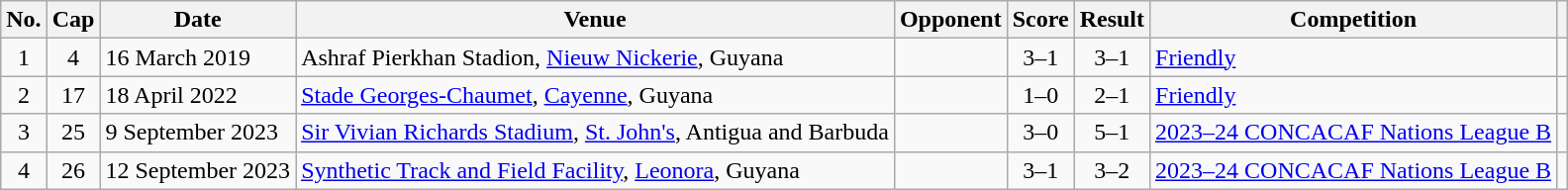<table class="wikitable sortable">
<tr>
<th scope="col">No.</th>
<th scope="col">Cap</th>
<th scope="col">Date</th>
<th scope="col">Venue</th>
<th scope="col">Opponent</th>
<th scope="col">Score</th>
<th scope="col">Result</th>
<th scope="col">Competition</th>
<th class="unsortable" scope="col"></th>
</tr>
<tr>
<td align="center">1</td>
<td align="center">4</td>
<td>16 March 2019</td>
<td>Ashraf Pierkhan Stadion, <a href='#'>Nieuw Nickerie</a>, Guyana</td>
<td></td>
<td align="center">3–1</td>
<td align="center">3–1</td>
<td><a href='#'>Friendly</a></td>
<td align="center"></td>
</tr>
<tr>
<td align="center">2</td>
<td align="center">17</td>
<td>18 April 2022</td>
<td><a href='#'>Stade Georges-Chaumet</a>, <a href='#'>Cayenne</a>, Guyana</td>
<td></td>
<td align="center">1–0</td>
<td align="center">2–1</td>
<td><a href='#'>Friendly</a></td>
<td align="center"></td>
</tr>
<tr>
<td align="center">3</td>
<td align="center">25</td>
<td>9 September 2023</td>
<td><a href='#'>Sir Vivian Richards Stadium</a>, <a href='#'>St. John's</a>, Antigua and Barbuda</td>
<td></td>
<td align="center">3–0</td>
<td align="center">5–1</td>
<td><a href='#'>2023–24 CONCACAF Nations League B</a></td>
<td align="center"></td>
</tr>
<tr>
<td align="center">4</td>
<td align="center">26</td>
<td>12 September 2023</td>
<td><a href='#'>Synthetic Track and Field Facility</a>, <a href='#'>Leonora</a>, Guyana</td>
<td></td>
<td align="center">3–1</td>
<td align="center">3–2</td>
<td><a href='#'>2023–24 CONCACAF Nations League B</a></td>
<td align="center"></td>
</tr>
</table>
